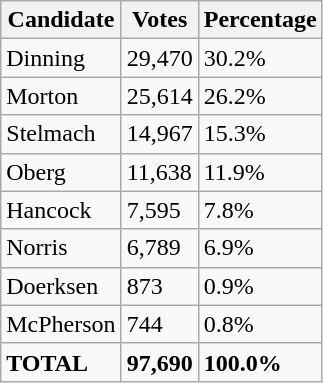<table class="wikitable">
<tr>
<th>Candidate</th>
<th>Votes</th>
<th>Percentage</th>
</tr>
<tr>
<td>Dinning</td>
<td>29,470</td>
<td>30.2%</td>
</tr>
<tr>
<td>Morton</td>
<td>25,614</td>
<td>26.2%</td>
</tr>
<tr>
<td>Stelmach</td>
<td>14,967</td>
<td>15.3%</td>
</tr>
<tr>
<td>Oberg</td>
<td>11,638</td>
<td>11.9%</td>
</tr>
<tr>
<td>Hancock</td>
<td>7,595</td>
<td>7.8%</td>
</tr>
<tr>
<td>Norris</td>
<td>6,789</td>
<td>6.9%</td>
</tr>
<tr>
<td>Doerksen</td>
<td>873</td>
<td>0.9%</td>
</tr>
<tr>
<td>McPherson</td>
<td>744</td>
<td>0.8%</td>
</tr>
<tr>
<td><strong>TOTAL</strong></td>
<td><strong>97,690</strong></td>
<td><strong>100.0%</strong></td>
</tr>
</table>
